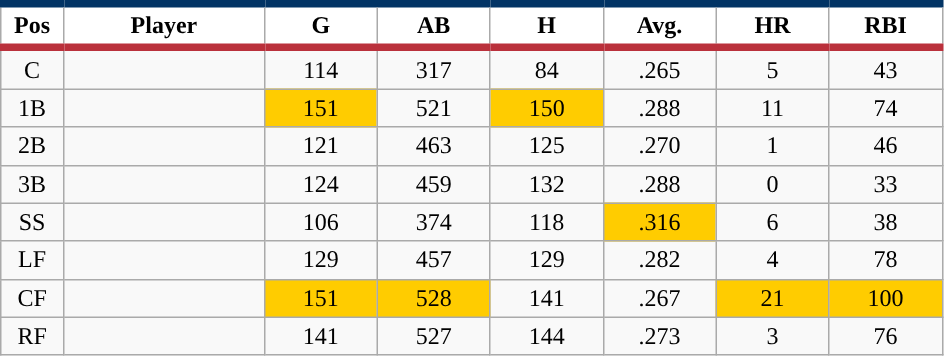<table class="wikitable sortable">
<tr>
<th style="background:#FFFFFF; border-top:#023465 5px solid; border-bottom:#ba313c 5px solid;" width="5%">Pos</th>
<th style="background:#FFFFFF; border-top:#023465 5px solid; border-bottom:#ba313c 5px solid;" width="16%">Player</th>
<th style="background:#FFFFFF; border-top:#023465 5px solid; border-bottom:#ba313c 5px solid;" width="9%">G</th>
<th style="background:#FFFFFF; border-top:#023465 5px solid; border-bottom:#ba313c 5px solid;" width="9%">AB</th>
<th style="background:#FFFFFF; border-top:#023465 5px solid; border-bottom:#ba313c 5px solid;" width="9%">H</th>
<th style="background:#FFFFFF; border-top:#023465 5px solid; border-bottom:#ba313c 5px solid;" width="9%">Avg.</th>
<th style="background:#FFFFFF; border-top:#023465 5px solid; border-bottom:#ba313c 5px solid;" width="9%">HR</th>
<th style="background:#FFFFFF; border-top:#023465 5px solid; border-bottom:#ba313c 5px solid;" width="9%">RBI</th>
</tr>
<tr align="center">
<td>C</td>
<td></td>
<td>114</td>
<td>317</td>
<td>84</td>
<td>.265</td>
<td>5</td>
<td>43</td>
</tr>
<tr align="center">
<td>1B</td>
<td></td>
<td style="background:#fc0;">151</td>
<td>521</td>
<td style="background:#fc0;">150</td>
<td>.288</td>
<td>11</td>
<td>74</td>
</tr>
<tr align="center">
<td>2B</td>
<td></td>
<td>121</td>
<td>463</td>
<td>125</td>
<td>.270</td>
<td>1</td>
<td>46</td>
</tr>
<tr align="center">
<td>3B</td>
<td></td>
<td>124</td>
<td>459</td>
<td>132</td>
<td>.288</td>
<td>0</td>
<td>33</td>
</tr>
<tr align="center">
<td>SS</td>
<td></td>
<td>106</td>
<td>374</td>
<td>118</td>
<td style="background:#fc0;">.316</td>
<td>6</td>
<td>38</td>
</tr>
<tr align="center">
<td>LF</td>
<td></td>
<td>129</td>
<td>457</td>
<td>129</td>
<td>.282</td>
<td>4</td>
<td>78</td>
</tr>
<tr align="center">
<td>CF</td>
<td></td>
<td style="background:#fc0;">151</td>
<td style="background:#fc0;">528</td>
<td>141</td>
<td>.267</td>
<td style="background:#fc0;">21</td>
<td style="background:#fc0;">100</td>
</tr>
<tr align="center">
<td>RF</td>
<td></td>
<td>141</td>
<td>527</td>
<td>144</td>
<td>.273</td>
<td>3</td>
<td>76</td>
</tr>
</table>
